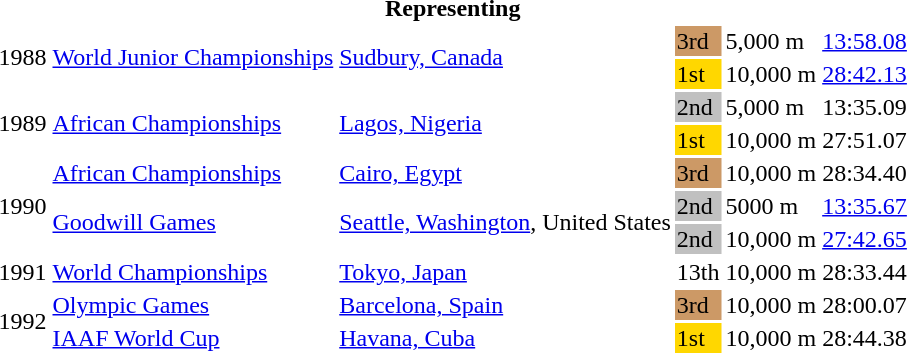<table>
<tr>
<th colspan="6">Representing </th>
</tr>
<tr>
<td rowspan=2>1988</td>
<td rowspan=2><a href='#'>World Junior Championships</a></td>
<td rowspan=2><a href='#'>Sudbury, Canada</a></td>
<td bgcolor="cc9966">3rd</td>
<td>5,000 m</td>
<td><a href='#'>13:58.08</a></td>
</tr>
<tr>
<td bgcolor="gold">1st</td>
<td>10,000 m</td>
<td><a href='#'>28:42.13</a></td>
</tr>
<tr>
<td rowspan=2>1989</td>
<td rowspan=2><a href='#'>African Championships</a></td>
<td rowspan=2><a href='#'>Lagos, Nigeria</a></td>
<td bgcolor="silver">2nd</td>
<td>5,000 m</td>
<td>13:35.09</td>
</tr>
<tr>
<td bgcolor="gold">1st</td>
<td>10,000 m</td>
<td>27:51.07</td>
</tr>
<tr>
<td rowspan=3>1990</td>
<td><a href='#'>African Championships</a></td>
<td><a href='#'>Cairo, Egypt</a></td>
<td bgcolor="cc9966">3rd</td>
<td>10,000 m</td>
<td>28:34.40</td>
</tr>
<tr>
<td rowspan=2><a href='#'>Goodwill Games</a></td>
<td rowspan=2><a href='#'>Seattle, Washington</a>, United States</td>
<td bgcolor="silver">2nd</td>
<td>5000 m</td>
<td><a href='#'>13:35.67</a></td>
</tr>
<tr>
<td bgcolor="silver">2nd</td>
<td>10,000 m</td>
<td><a href='#'>27:42.65</a></td>
</tr>
<tr>
<td>1991</td>
<td><a href='#'>World Championships</a></td>
<td><a href='#'>Tokyo, Japan</a></td>
<td>13th</td>
<td>10,000 m</td>
<td>28:33.44</td>
</tr>
<tr>
<td rowspan=2>1992</td>
<td><a href='#'>Olympic Games</a></td>
<td><a href='#'>Barcelona, Spain</a></td>
<td bgcolor="CC9966">3rd</td>
<td>10,000 m</td>
<td>28:00.07</td>
</tr>
<tr>
<td><a href='#'>IAAF World Cup</a></td>
<td><a href='#'>Havana, Cuba</a></td>
<td bgcolor="gold">1st</td>
<td>10,000 m</td>
<td>28:44.38</td>
</tr>
</table>
